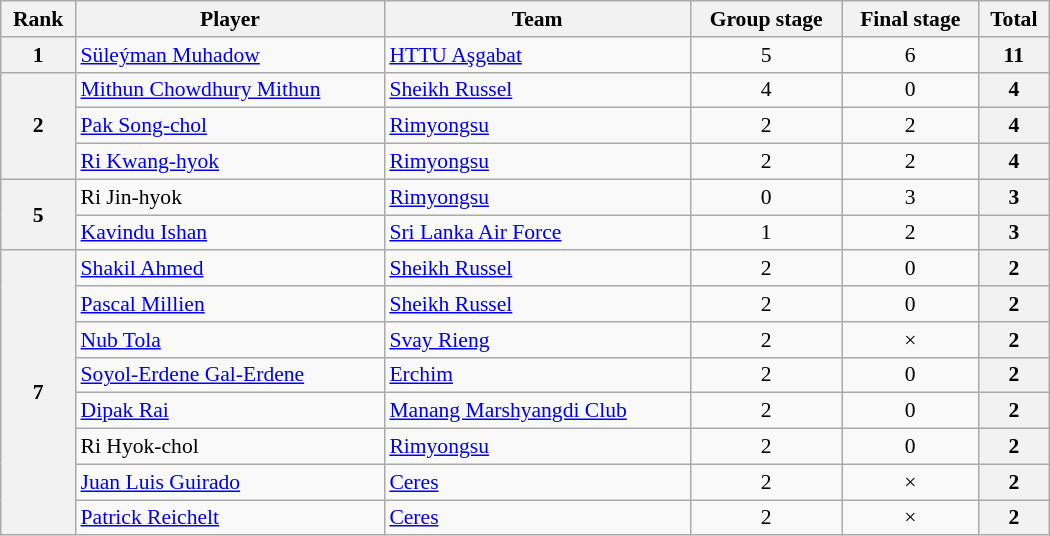<table class="wikitable" style="text-align:center; font-size:90%;" width=700>
<tr>
<th>Rank</th>
<th>Player</th>
<th>Team</th>
<th>Group stage</th>
<th>Final stage</th>
<th>Total</th>
</tr>
<tr>
<th>1</th>
<td align=left> <a href='#'>Süleýman Muhadow</a></td>
<td align=left> <a href='#'>HTTU Aşgabat</a></td>
<td>5</td>
<td>6</td>
<th>11</th>
</tr>
<tr>
<th rowspan=3>2</th>
<td align=left> <a href='#'>Mithun Chowdhury Mithun</a></td>
<td align=left> <a href='#'>Sheikh Russel</a></td>
<td>4</td>
<td>0</td>
<th>4</th>
</tr>
<tr>
<td align=left> <a href='#'>Pak Song-chol</a></td>
<td align=left> <a href='#'>Rimyongsu</a></td>
<td>2</td>
<td>2</td>
<th>4</th>
</tr>
<tr>
<td align=left> <a href='#'>Ri Kwang-hyok</a></td>
<td align=left> <a href='#'>Rimyongsu</a></td>
<td>2</td>
<td>2</td>
<th>4</th>
</tr>
<tr>
<th rowspan=2>5</th>
<td align=left> Ri Jin-hyok</td>
<td align=left> <a href='#'>Rimyongsu</a></td>
<td>0</td>
<td>3</td>
<th>3</th>
</tr>
<tr>
<td align=left> <a href='#'>Kavindu Ishan</a></td>
<td align=left> <a href='#'>Sri Lanka Air Force</a></td>
<td>1</td>
<td>2</td>
<th>3</th>
</tr>
<tr>
<th rowspan=8>7</th>
<td align=left> <a href='#'>Shakil Ahmed</a></td>
<td align=left> <a href='#'>Sheikh Russel</a></td>
<td>2</td>
<td>0</td>
<th>2</th>
</tr>
<tr>
<td align=left> <a href='#'>Pascal Millien</a></td>
<td align=left> <a href='#'>Sheikh Russel</a></td>
<td>2</td>
<td>0</td>
<th>2</th>
</tr>
<tr>
<td align=left> <a href='#'>Nub Tola</a></td>
<td align=left> <a href='#'>Svay Rieng</a></td>
<td>2</td>
<td>×</td>
<th>2</th>
</tr>
<tr>
<td align=left> <a href='#'>Soyol-Erdene Gal-Erdene</a></td>
<td align=left> <a href='#'>Erchim</a></td>
<td>2</td>
<td>0</td>
<th>2</th>
</tr>
<tr>
<td align=left> <a href='#'>Dipak Rai</a></td>
<td align=left> <a href='#'>Manang Marshyangdi Club</a></td>
<td>2</td>
<td>0</td>
<th>2</th>
</tr>
<tr>
<td align=left> Ri Hyok-chol</td>
<td align=left> <a href='#'>Rimyongsu</a></td>
<td>2</td>
<td>0</td>
<th>2</th>
</tr>
<tr>
<td align=left> <a href='#'>Juan Luis Guirado</a></td>
<td align=left> <a href='#'>Ceres</a></td>
<td>2</td>
<td>×</td>
<th>2</th>
</tr>
<tr>
<td align=left> <a href='#'>Patrick Reichelt</a></td>
<td align=left> <a href='#'>Ceres</a></td>
<td>2</td>
<td>×</td>
<th>2</th>
</tr>
</table>
